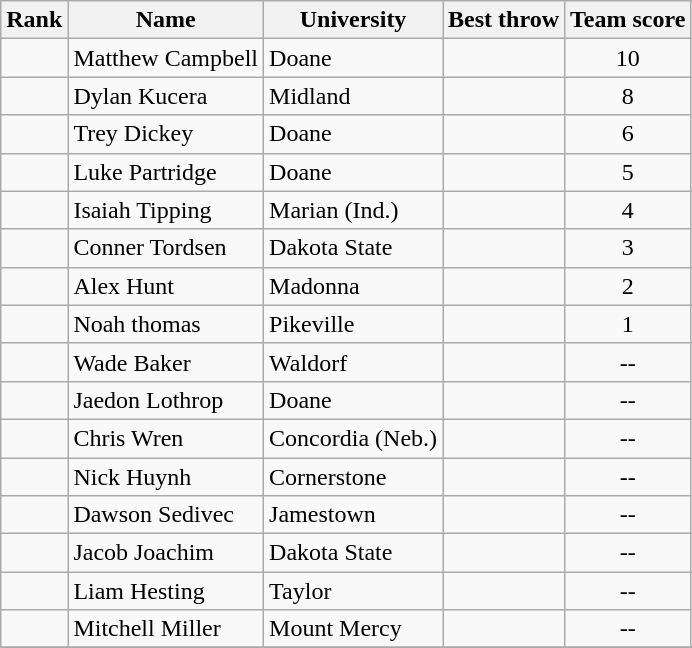<table class="wikitable sortable" style="text-align:center">
<tr>
<th>Rank</th>
<th>Name</th>
<th>University</th>
<th>Best throw</th>
<th>Team score</th>
</tr>
<tr>
<td></td>
<td align=left>Matthew Campbell</td>
<td align="left">Doane</td>
<td><strong></strong></td>
<td>10</td>
</tr>
<tr>
<td></td>
<td align=left>Dylan Kucera</td>
<td align="left">Midland</td>
<td><strong></strong></td>
<td>8</td>
</tr>
<tr>
<td></td>
<td align=left>Trey Dickey</td>
<td align="left">Doane</td>
<td><strong></strong></td>
<td>6</td>
</tr>
<tr>
<td></td>
<td align=left>Luke Partridge</td>
<td align="left">Doane</td>
<td><strong></strong></td>
<td>5</td>
</tr>
<tr>
<td></td>
<td align=left>Isaiah Tipping</td>
<td align="left">Marian (Ind.)</td>
<td><strong></strong></td>
<td>4</td>
</tr>
<tr>
<td></td>
<td align=left>Conner Tordsen</td>
<td align="left">Dakota State</td>
<td><strong></strong></td>
<td>3</td>
</tr>
<tr>
<td></td>
<td align=left>Alex Hunt</td>
<td align="left">Madonna</td>
<td><strong></strong></td>
<td>2</td>
</tr>
<tr>
<td></td>
<td align=left>Noah thomas</td>
<td align="left">Pikeville</td>
<td><strong></strong></td>
<td>1</td>
</tr>
<tr>
<td></td>
<td align=left>Wade Baker</td>
<td align="left">Waldorf</td>
<td><strong></strong></td>
<td>--</td>
</tr>
<tr>
<td></td>
<td align=left>Jaedon Lothrop</td>
<td align="left">Doane</td>
<td><strong></strong></td>
<td>--</td>
</tr>
<tr>
<td></td>
<td align=left>Chris Wren</td>
<td align="left">Concordia (Neb.)</td>
<td><strong></strong></td>
<td>--</td>
</tr>
<tr>
<td></td>
<td align=left>Nick Huynh</td>
<td align="left">Cornerstone</td>
<td><strong></strong></td>
<td>--</td>
</tr>
<tr>
<td></td>
<td align=left>Dawson Sedivec</td>
<td align="left">Jamestown</td>
<td><strong></strong></td>
<td>--</td>
</tr>
<tr>
<td></td>
<td align=left>Jacob Joachim</td>
<td align="left">Dakota State</td>
<td><strong></strong></td>
<td>--</td>
</tr>
<tr>
<td></td>
<td align=left>Liam Hesting</td>
<td align="left">Taylor</td>
<td><strong></strong></td>
<td>--</td>
</tr>
<tr>
<td></td>
<td align=left>Mitchell Miller</td>
<td align="left">Mount Mercy</td>
<td><strong></strong></td>
<td>--</td>
</tr>
<tr>
</tr>
</table>
